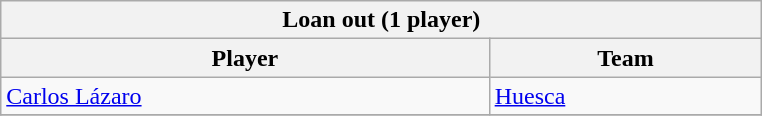<table class="wikitable collapsible collapsed">
<tr>
<th colspan="2" width="500"> <strong>Loan out</strong> (1 player)</th>
</tr>
<tr>
<th>Player</th>
<th>Team</th>
</tr>
<tr>
<td> <a href='#'>Carlos Lázaro</a></td>
<td> <a href='#'>Huesca</a></td>
</tr>
<tr>
</tr>
</table>
